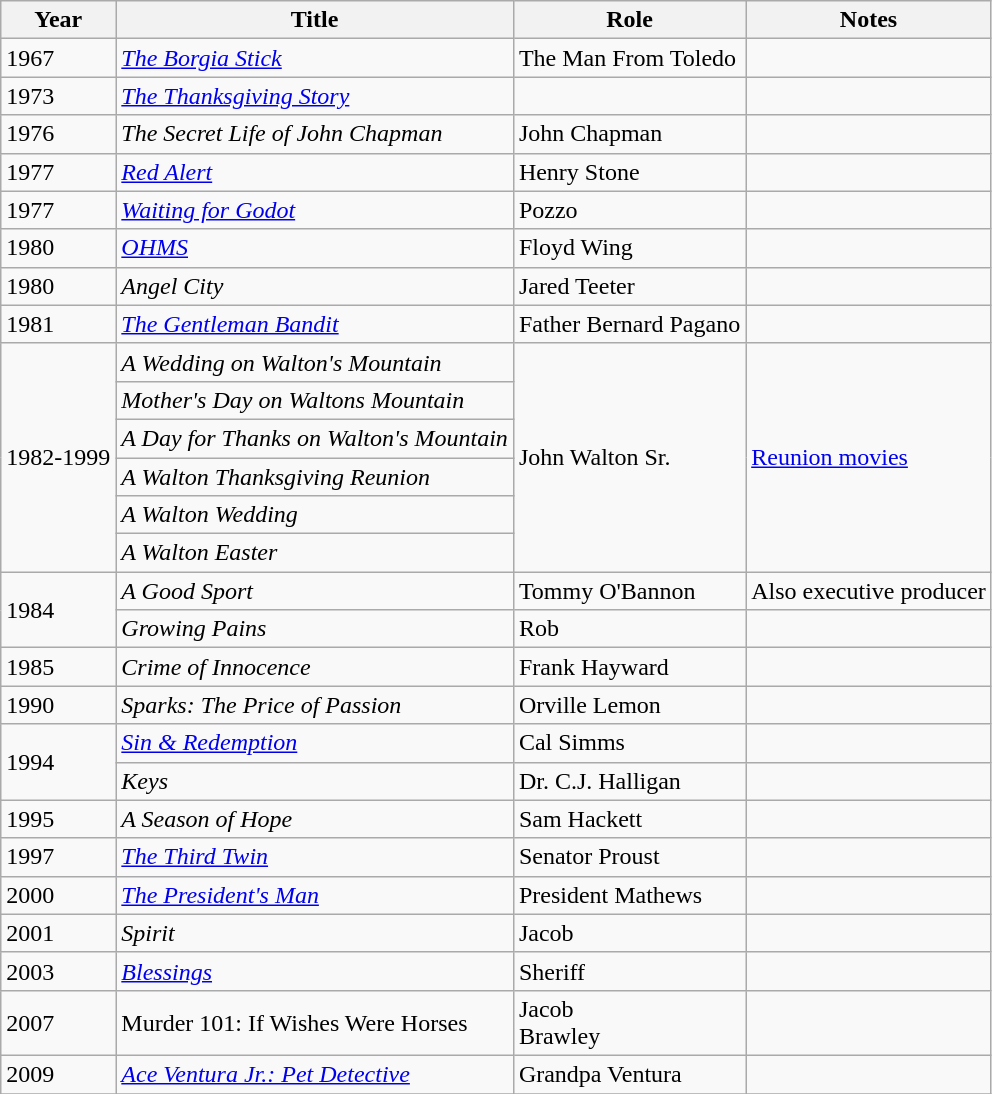<table class="wikitable">
<tr>
<th>Year</th>
<th>Title</th>
<th>Role</th>
<th>Notes</th>
</tr>
<tr>
<td>1967</td>
<td><em><a href='#'>The Borgia Stick</a></em></td>
<td>The Man From Toledo</td>
<td></td>
</tr>
<tr>
<td>1973</td>
<td><em><a href='#'>The Thanksgiving Story</a></em></td>
<td></td>
<td></td>
</tr>
<tr>
<td>1976</td>
<td><em>The Secret Life of John Chapman</em></td>
<td>John Chapman</td>
<td></td>
</tr>
<tr>
<td>1977</td>
<td><em><a href='#'>Red Alert</a></em></td>
<td>Henry Stone</td>
<td></td>
</tr>
<tr>
<td>1977</td>
<td><em><a href='#'>Waiting for Godot</a></em></td>
<td>Pozzo</td>
<td></td>
</tr>
<tr>
<td>1980</td>
<td><em><a href='#'>OHMS</a></em></td>
<td>Floyd Wing</td>
<td></td>
</tr>
<tr>
<td>1980</td>
<td><em>Angel City</em></td>
<td>Jared Teeter</td>
<td></td>
</tr>
<tr>
<td>1981</td>
<td><em><a href='#'>The Gentleman Bandit</a></em></td>
<td>Father Bernard Pagano</td>
<td></td>
</tr>
<tr>
<td rowspan=6>1982-1999</td>
<td><em>A Wedding on Walton's Mountain</em></td>
<td rowspan=6>John Walton Sr.</td>
<td rowspan=6><a href='#'>Reunion movies</a></td>
</tr>
<tr>
<td><em>Mother's Day on Waltons Mountain</em></td>
</tr>
<tr>
<td><em>A Day for Thanks on Walton's Mountain</em></td>
</tr>
<tr>
<td><em>A Walton Thanksgiving Reunion</em></td>
</tr>
<tr>
<td><em>A Walton Wedding</em></td>
</tr>
<tr>
<td><em>A Walton Easter</em></td>
</tr>
<tr>
<td rowspan=2>1984</td>
<td><em>A Good Sport</em></td>
<td>Tommy O'Bannon</td>
<td>Also executive producer</td>
</tr>
<tr>
<td><em>Growing Pains</em></td>
<td>Rob</td>
<td></td>
</tr>
<tr>
<td>1985</td>
<td><em>Crime of Innocence</em></td>
<td>Frank Hayward</td>
<td></td>
</tr>
<tr>
<td>1990</td>
<td><em>Sparks: The Price of Passion</em></td>
<td>Orville Lemon</td>
<td></td>
</tr>
<tr>
<td rowspan=2>1994</td>
<td><em><a href='#'>Sin & Redemption</a></em></td>
<td>Cal Simms</td>
<td></td>
</tr>
<tr>
<td><em>Keys</em></td>
<td>Dr. C.J. Halligan</td>
<td></td>
</tr>
<tr>
<td>1995</td>
<td><em>A Season of Hope</em></td>
<td>Sam Hackett</td>
<td></td>
</tr>
<tr>
<td>1997</td>
<td><em><a href='#'>The Third Twin</a></em></td>
<td>Senator Proust</td>
<td></td>
</tr>
<tr>
<td>2000</td>
<td><em><a href='#'>The President's Man</a></em></td>
<td>President Mathews</td>
<td></td>
</tr>
<tr>
<td>2001</td>
<td><em>Spirit</em></td>
<td>Jacob</td>
<td></td>
</tr>
<tr>
<td>2003</td>
<td><em><a href='#'>Blessings</a></em></td>
<td>Sheriff</td>
<td></td>
</tr>
<tr>
<td>2007</td>
<td>Murder 101: If Wishes Were Horses</td>
<td>Jacob<br>Brawley</td>
<td></td>
</tr>
<tr>
<td>2009</td>
<td><em><a href='#'>Ace Ventura Jr.: Pet Detective</a></em></td>
<td>Grandpa Ventura</td>
<td></td>
</tr>
<tr>
</tr>
</table>
